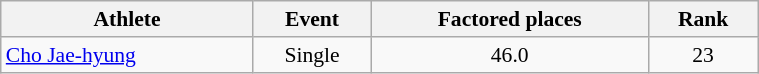<table class=wikitable style="font-size:90%; text-align:center; width:40%">
<tr>
<th>Athlete</th>
<th>Event</th>
<th>Factored places</th>
<th>Rank</th>
</tr>
<tr>
<td rowspan=1 align=left><a href='#'>Cho Jae-hyung</a></td>
<td>Single</td>
<td>46.0</td>
<td>23</td>
</tr>
</table>
